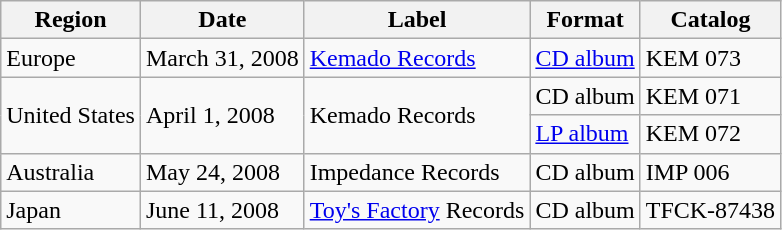<table class="wikitable">
<tr>
<th>Region</th>
<th>Date</th>
<th>Label</th>
<th>Format</th>
<th>Catalog</th>
</tr>
<tr>
<td>Europe</td>
<td>March 31, 2008</td>
<td><a href='#'>Kemado Records</a></td>
<td><a href='#'>CD album</a></td>
<td>KEM 073</td>
</tr>
<tr>
<td rowspan="2">United States</td>
<td rowspan="2">April 1, 2008</td>
<td rowspan="2">Kemado Records</td>
<td>CD album</td>
<td>KEM 071</td>
</tr>
<tr>
<td><a href='#'>LP album</a></td>
<td>KEM 072</td>
</tr>
<tr>
<td>Australia</td>
<td>May 24, 2008</td>
<td>Impedance Records</td>
<td>CD album</td>
<td>IMP 006</td>
</tr>
<tr>
<td>Japan</td>
<td>June 11, 2008</td>
<td><a href='#'>Toy's Factory</a> Records</td>
<td>CD album</td>
<td>TFCK-87438</td>
</tr>
</table>
